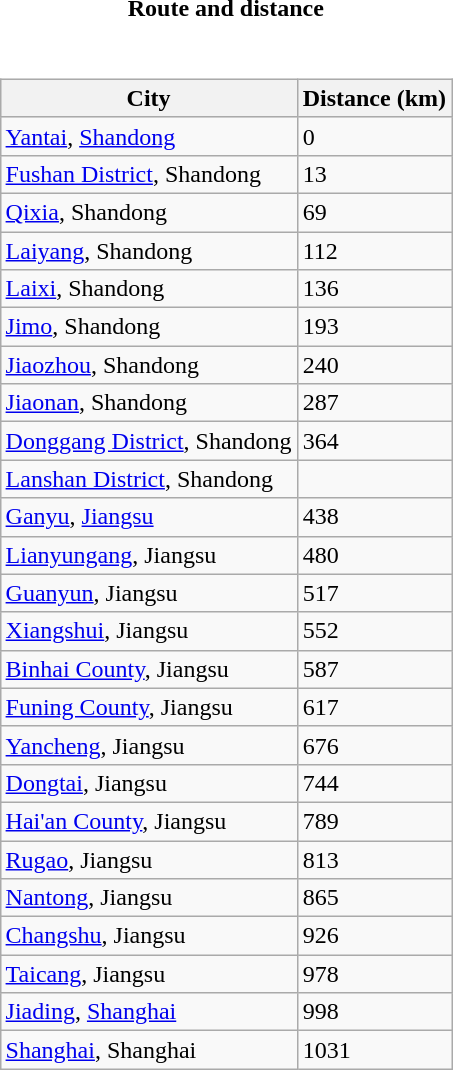<table style="font-size:100%;">
<tr>
<td width="33%" align="center"><strong>Route and distance</strong></td>
</tr>
<tr valign="top">
<td><br><table class="wikitable sortable" style="margin-left:auto;margin-right:auto">
<tr bgcolor="#ececec">
<th>City</th>
<th>Distance (km)</th>
</tr>
<tr>
<td><a href='#'>Yantai</a>, <a href='#'>Shandong</a></td>
<td>0</td>
</tr>
<tr>
<td><a href='#'>Fushan District</a>, Shandong</td>
<td>13</td>
</tr>
<tr>
<td><a href='#'>Qixia</a>, Shandong</td>
<td>69</td>
</tr>
<tr>
<td><a href='#'>Laiyang</a>, Shandong</td>
<td>112</td>
</tr>
<tr>
<td><a href='#'>Laixi</a>, Shandong</td>
<td>136</td>
</tr>
<tr>
<td><a href='#'>Jimo</a>, Shandong</td>
<td>193</td>
</tr>
<tr>
<td><a href='#'>Jiaozhou</a>, Shandong</td>
<td>240</td>
</tr>
<tr>
<td><a href='#'>Jiaonan</a>, Shandong</td>
<td>287</td>
</tr>
<tr>
<td><a href='#'>Donggang District</a>, Shandong</td>
<td>364</td>
</tr>
<tr>
<td><a href='#'>Lanshan District</a>, Shandong</td>
<td></td>
</tr>
<tr>
<td><a href='#'>Ganyu</a>, <a href='#'>Jiangsu</a></td>
<td>438</td>
</tr>
<tr>
<td><a href='#'>Lianyungang</a>, Jiangsu</td>
<td>480</td>
</tr>
<tr>
<td><a href='#'>Guanyun</a>, Jiangsu</td>
<td>517</td>
</tr>
<tr>
<td><a href='#'>Xiangshui</a>, Jiangsu</td>
<td>552</td>
</tr>
<tr>
<td><a href='#'>Binhai County</a>, Jiangsu</td>
<td>587</td>
</tr>
<tr>
<td><a href='#'>Funing County</a>, Jiangsu</td>
<td>617</td>
</tr>
<tr>
<td><a href='#'>Yancheng</a>, Jiangsu</td>
<td>676</td>
</tr>
<tr>
<td><a href='#'>Dongtai</a>, Jiangsu</td>
<td>744</td>
</tr>
<tr>
<td><a href='#'>Hai'an County</a>, Jiangsu</td>
<td>789</td>
</tr>
<tr>
<td><a href='#'>Rugao</a>, Jiangsu</td>
<td>813</td>
</tr>
<tr>
<td><a href='#'>Nantong</a>, Jiangsu</td>
<td>865</td>
</tr>
<tr>
<td><a href='#'>Changshu</a>, Jiangsu</td>
<td>926</td>
</tr>
<tr>
<td><a href='#'>Taicang</a>, Jiangsu</td>
<td>978</td>
</tr>
<tr>
<td><a href='#'>Jiading</a>, <a href='#'>Shanghai</a></td>
<td>998</td>
</tr>
<tr>
<td><a href='#'>Shanghai</a>, Shanghai</td>
<td>1031</td>
</tr>
</table>
</td>
</tr>
</table>
